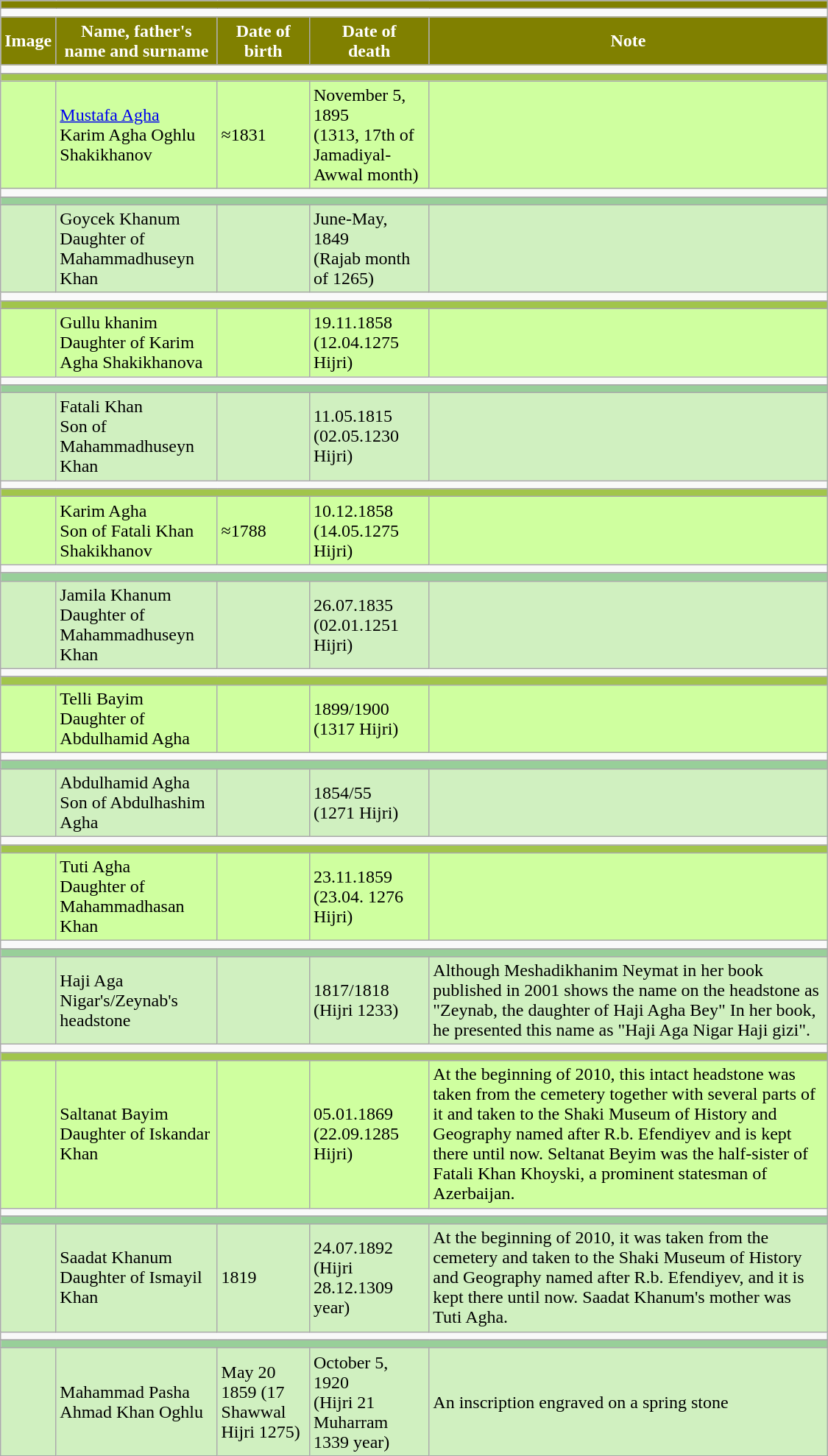<table class="wikitable" style="width: 750px">
<tr style="background:#808000">
<td colspan="5" class="imageMapHighlighter"></td>
</tr>
<tr>
<td colspan="5"></td>
</tr>
<tr>
<th style="background: #808000; color:white">Image</th>
<th style="background: #808000; color:white">Name, father's name and surname</th>
<th style="background: #808000; color:white">Date of birth</th>
<th style="background: #808000; color:white">Date of<br>death</th>
<th style="background: #808000; color:white">Note</th>
</tr>
<tr>
<td colspan="5"></td>
</tr>
<tr>
</tr>
<tr style="background:#A1C54B" align="center">
<td colspan="5"></td>
</tr>
<tr style="background:#CFFF9F">
<td></td>
<td><a href='#'>Mustafa Agha</a><br>Karim Agha Oghlu Shakikhanov</td>
<td>≈1831</td>
<td>November 5, 1895<br>(1313, 17th of Jamadiyal-Awwal month)</td>
<td></td>
</tr>
<tr>
<td colspan="5"></td>
</tr>
<tr>
</tr>
<tr style="background:#98CF99" align="center">
<td colspan="5"></td>
</tr>
<tr style="background:#D0F0C0">
<td></td>
<td>Goycek Khanum<br>Daughter of Mahammadhuseyn Khan</td>
<td></td>
<td>June-May, 1849<br>(Rajab month of 1265)</td>
<td></td>
</tr>
<tr>
<td colspan="5"></td>
</tr>
<tr>
</tr>
<tr style="background:#A1C54B" align="center">
<td colspan="5"></td>
</tr>
<tr style="background:#CFFF9F">
<td></td>
<td>Gullu khanim<br>Daughter of Karim Agha 
Shakikhanova</td>
<td></td>
<td>19.11.1858<br>(12.04.1275 Hijri)</td>
<td></td>
</tr>
<tr>
<td colspan="5"></td>
</tr>
<tr>
</tr>
<tr style="background:#98CF99" align="center">
<td colspan="5"></td>
</tr>
<tr style="background:#D0F0C0">
<td></td>
<td>Fatali Khan<br>Son of Mahammadhuseyn Khan</td>
<td></td>
<td>11.05.1815<br>(02.05.1230 Hijri)</td>
<td></td>
</tr>
<tr>
<td colspan="5"></td>
</tr>
<tr>
</tr>
<tr style="background:#A1C54B" align="center">
<td colspan="5"></td>
</tr>
<tr style="background:#CFFF9F">
<td></td>
<td>Karim Agha<br>Son of Fatali Khan Shakikhanov</td>
<td>≈1788</td>
<td>10.12.1858<br>(14.05.1275 Hijri)</td>
<td></td>
</tr>
<tr>
<td colspan="5"></td>
</tr>
<tr>
</tr>
<tr style="background:#98CF99" align="center">
<td colspan="5"></td>
</tr>
<tr style="background:#D0F0C0">
<td></td>
<td>Jamila Khanum<br>Daughter of Mahammadhuseyn Khan</td>
<td></td>
<td>26.07.1835<br>(02.01.1251 Hijri)</td>
<td></td>
</tr>
<tr>
<td colspan="5"></td>
</tr>
<tr>
</tr>
<tr style="background:#A1C54B" align="center">
<td colspan="5"></td>
</tr>
<tr style="background:#CFFF9F">
<td></td>
<td>Telli Bayim<br>Daughter of Abdulhamid Agha</td>
<td></td>
<td>1899/1900<br>(1317 Hijri)</td>
<td></td>
</tr>
<tr>
<td colspan="5"></td>
</tr>
<tr>
</tr>
<tr style="background:#98CF99" align="center">
<td colspan="5"></td>
</tr>
<tr style="background:#D0F0C0">
<td></td>
<td>Abdulhamid Agha<br>Son of Abdulhashim Agha</td>
<td></td>
<td>1854/55<br>(1271 Hijri)</td>
<td></td>
</tr>
<tr>
<td colspan="5"></td>
</tr>
<tr>
</tr>
<tr style="background:#A1C54B" align="center">
<td colspan="5"></td>
</tr>
<tr style="background:#CFFF9F">
<td></td>
<td>Tuti Agha<br>Daughter of Mahammadhasan Khan</td>
<td></td>
<td>23.11.1859<br>(23.04. 1276 Hijri)</td>
<td></td>
</tr>
<tr>
<td colspan="5"></td>
</tr>
<tr>
</tr>
<tr style="background:#98CF99" align="center">
<td colspan="5"></td>
</tr>
<tr style="background:#D0F0C0">
<td></td>
<td>Haji Aga Nigar's/Zeynab's headstone</td>
<td></td>
<td>1817/1818<br>(Hijri 1233)</td>
<td>Although Meshadikhanim Neymat in her book published in 2001 shows the name on the headstone as "Zeynab, the daughter of Haji Agha Bey" In her book, he presented this name as "Haji Aga Nigar Haji gizi".</td>
</tr>
<tr>
<td colspan="5"></td>
</tr>
<tr>
</tr>
<tr style="background:#A1C54B" align="center">
<td colspan="5"></td>
</tr>
<tr style="background:#CFFF9F">
<td></td>
<td>Saltanat Bayim<br>Daughter of Iskandar Khan</td>
<td></td>
<td>05.01.1869<br>(22.09.1285 Hijri)</td>
<td>At the beginning of 2010, this intact headstone was taken from the cemetery together with several parts of it and taken to the Shaki Museum of History and Geography named after R.b. Efendiyev  and is kept there until now. Seltanat Beyim was the half-sister of Fatali Khan Khoyski, a prominent statesman of Azerbaijan.</td>
</tr>
<tr>
<td colspan="5"></td>
</tr>
<tr>
</tr>
<tr style="background:#98CF99" align="center">
<td colspan="5"></td>
</tr>
<tr style="background:#D0F0C0">
<td></td>
<td>Saadat Khanum<br>Daughter of Ismayil Khan</td>
<td>1819</td>
<td>24.07.1892<br>(Hijri 28.12.1309 year)</td>
<td>At the beginning of 2010, it was taken from the cemetery and taken to the Shaki Museum of History and Geography named after R.b. Efendiyev, and it is kept there until now. Saadat Khanum's mother was Tuti Agha.</td>
</tr>
<tr>
<td colspan="5"></td>
</tr>
<tr>
</tr>
<tr style="background:#98CF99" align="center">
<td colspan="5"></td>
</tr>
<tr style="background:#D0F0C0">
<td></td>
<td>Mahammad Pasha<br>Ahmad Khan Oghlu</td>
<td>May 20<br>1859
(17 Shawwal Hijri 1275)</td>
<td>October 5, 1920<br>(Hijri 21 Muharram 1339 year)</td>
<td>An inscription engraved on a spring stone</td>
</tr>
</table>
